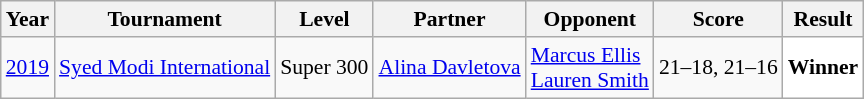<table class="sortable wikitable" style="font-size: 90%;">
<tr>
<th>Year</th>
<th>Tournament</th>
<th>Level</th>
<th>Partner</th>
<th>Opponent</th>
<th>Score</th>
<th>Result</th>
</tr>
<tr>
<td align="center"><a href='#'>2019</a></td>
<td align="left"><a href='#'>Syed Modi International</a></td>
<td align="left">Super 300</td>
<td align="left"> <a href='#'>Alina Davletova</a></td>
<td align="left"> <a href='#'>Marcus Ellis</a><br> <a href='#'>Lauren Smith</a></td>
<td align="left">21–18, 21–16</td>
<td style="text-align:left; background:white"> <strong>Winner</strong></td>
</tr>
</table>
